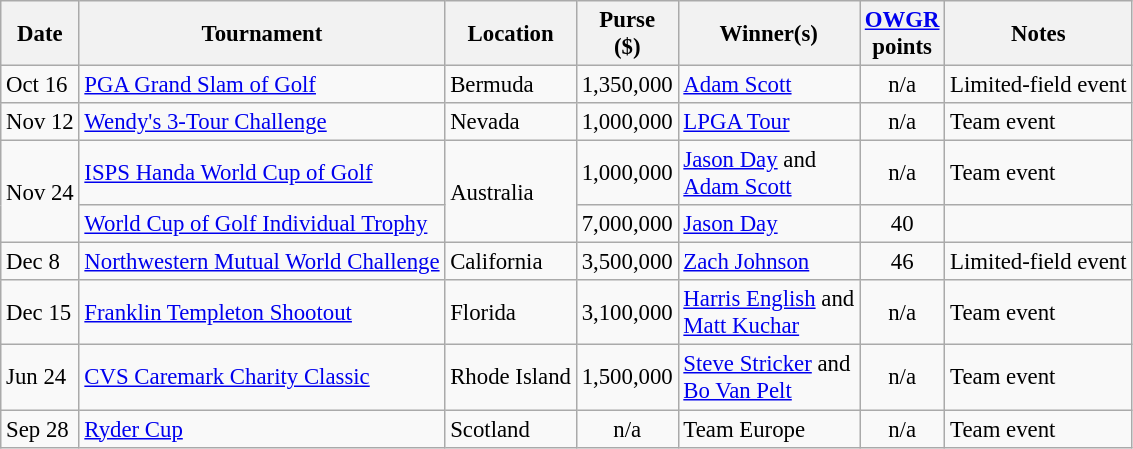<table class="wikitable" style="font-size:95%">
<tr>
<th>Date</th>
<th>Tournament</th>
<th>Location</th>
<th>Purse<br>($)</th>
<th>Winner(s)</th>
<th><a href='#'>OWGR</a><br>points</th>
<th>Notes</th>
</tr>
<tr>
<td>Oct 16</td>
<td><a href='#'>PGA Grand Slam of Golf</a></td>
<td>Bermuda</td>
<td align=right>1,350,000</td>
<td> <a href='#'>Adam Scott</a></td>
<td align=center>n/a</td>
<td>Limited-field event</td>
</tr>
<tr>
<td>Nov 12</td>
<td><a href='#'>Wendy's 3-Tour Challenge</a></td>
<td>Nevada</td>
<td align=right>1,000,000</td>
<td><a href='#'>LPGA Tour</a></td>
<td align=center>n/a</td>
<td>Team event</td>
</tr>
<tr>
<td rowspan=2>Nov 24</td>
<td><a href='#'>ISPS Handa World Cup of Golf</a></td>
<td rowspan=2>Australia</td>
<td align=right>1,000,000</td>
<td> <a href='#'>Jason Day</a> and<br> <a href='#'>Adam Scott</a></td>
<td align=center>n/a</td>
<td>Team event</td>
</tr>
<tr>
<td><a href='#'>World Cup of Golf Individual Trophy</a></td>
<td align=right>7,000,000</td>
<td> <a href='#'>Jason Day</a></td>
<td align=center>40</td>
<td></td>
</tr>
<tr>
<td>Dec 8</td>
<td><a href='#'>Northwestern Mutual World Challenge</a></td>
<td>California</td>
<td align=right>3,500,000</td>
<td> <a href='#'>Zach Johnson</a></td>
<td align=center>46</td>
<td>Limited-field event</td>
</tr>
<tr>
<td>Dec 15</td>
<td><a href='#'>Franklin Templeton Shootout</a></td>
<td>Florida</td>
<td align=right>3,100,000</td>
<td> <a href='#'>Harris English</a> and<br> <a href='#'>Matt Kuchar</a></td>
<td align=center>n/a</td>
<td>Team event</td>
</tr>
<tr>
<td>Jun 24</td>
<td><a href='#'>CVS Caremark Charity Classic</a></td>
<td>Rhode Island</td>
<td align=right>1,500,000</td>
<td> <a href='#'>Steve Stricker</a> and<br> <a href='#'>Bo Van Pelt</a></td>
<td align=center>n/a</td>
<td>Team event</td>
</tr>
<tr>
<td>Sep 28</td>
<td><a href='#'>Ryder Cup</a></td>
<td>Scotland</td>
<td align=center>n/a</td>
<td> Team Europe</td>
<td align=center>n/a</td>
<td>Team event</td>
</tr>
</table>
